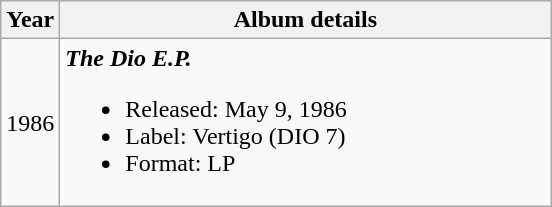<table class="wikitable">
<tr>
<th>Year</th>
<th style="width:20em">Album details</th>
</tr>
<tr>
<td>1986</td>
<td><strong><em>The Dio E.P.</em></strong><br><ul><li>Released: May 9, 1986</li><li>Label: Vertigo (DIO 7)</li><li>Format: LP</li></ul></td>
</tr>
</table>
